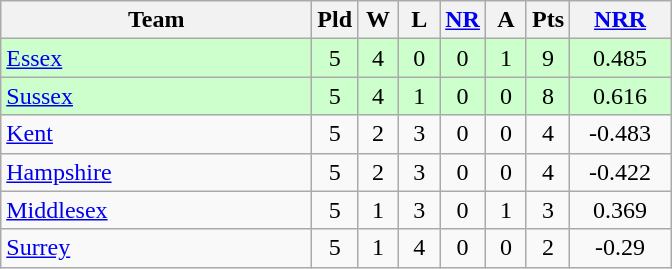<table class="wikitable" style="text-align: center;">
<tr>
<th width=200>Team</th>
<th width=20>Pld</th>
<th width=20>W</th>
<th width=20>L</th>
<th width=20><a href='#'>NR</a></th>
<th width=20>A</th>
<th width=20>Pts</th>
<th width=60><a href='#'>NRR</a></th>
</tr>
<tr bgcolor="#ccffcc">
<td align=left><a href='#'>Essex</a></td>
<td>5</td>
<td>4</td>
<td>0</td>
<td>0</td>
<td>1</td>
<td>9</td>
<td>0.485</td>
</tr>
<tr bgcolor="#ccffcc">
<td align=left><a href='#'>Sussex</a></td>
<td>5</td>
<td>4</td>
<td>1</td>
<td>0</td>
<td>0</td>
<td>8</td>
<td>0.616</td>
</tr>
<tr>
<td align=left><a href='#'>Kent</a></td>
<td>5</td>
<td>2</td>
<td>3</td>
<td>0</td>
<td>0</td>
<td>4</td>
<td>-0.483</td>
</tr>
<tr>
<td align=left><a href='#'>Hampshire</a></td>
<td>5</td>
<td>2</td>
<td>3</td>
<td>0</td>
<td>0</td>
<td>4</td>
<td>-0.422</td>
</tr>
<tr>
<td align=left><a href='#'>Middlesex</a></td>
<td>5</td>
<td>1</td>
<td>3</td>
<td>0</td>
<td>1</td>
<td>3</td>
<td>0.369</td>
</tr>
<tr>
<td align=left><a href='#'>Surrey</a></td>
<td>5</td>
<td>1</td>
<td>4</td>
<td>0</td>
<td>0</td>
<td>2</td>
<td>-0.29</td>
</tr>
</table>
